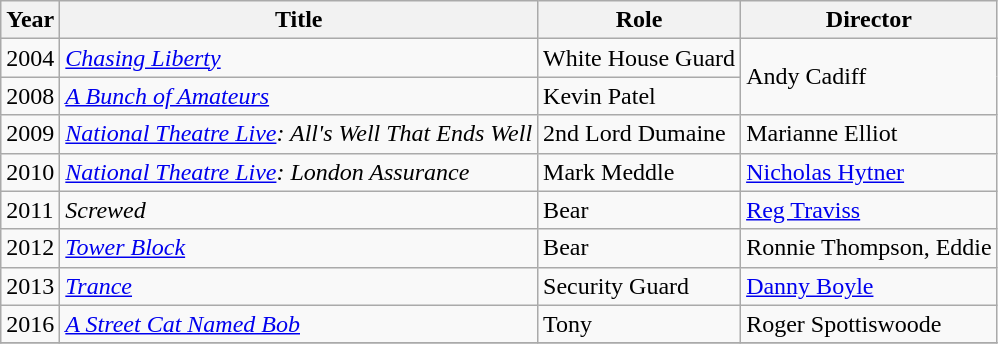<table class="wikitable">
<tr style="text-align:center;">
<th>Year</th>
<th>Title</th>
<th>Role</th>
<th>Director</th>
</tr>
<tr>
<td>2004</td>
<td><em><a href='#'>Chasing Liberty</a></em></td>
<td>White House Guard</td>
<td rowspan=2>Andy Cadiff</td>
</tr>
<tr>
<td>2008</td>
<td><em><a href='#'>A Bunch of Amateurs</a></em></td>
<td>Kevin Patel</td>
</tr>
<tr>
<td>2009</td>
<td><em><a href='#'>National Theatre Live</a>: All's Well That Ends Well</em></td>
<td>2nd Lord Dumaine</td>
<td>Marianne Elliot</td>
</tr>
<tr>
<td>2010</td>
<td><em><a href='#'>National Theatre Live</a>: London Assurance</em></td>
<td>Mark Meddle</td>
<td><a href='#'>Nicholas Hytner</a></td>
</tr>
<tr>
<td>2011</td>
<td><em>Screwed</em></td>
<td>Bear</td>
<td><a href='#'>Reg Traviss</a></td>
</tr>
<tr>
<td>2012</td>
<td><em><a href='#'>Tower Block</a></em></td>
<td>Bear</td>
<td>Ronnie Thompson, Eddie</td>
</tr>
<tr>
<td>2013</td>
<td><em><a href='#'>Trance</a></em></td>
<td>Security Guard</td>
<td><a href='#'>Danny Boyle</a></td>
</tr>
<tr>
<td>2016</td>
<td><em><a href='#'>A Street Cat Named Bob</a></em></td>
<td>Tony</td>
<td>Roger Spottiswoode</td>
</tr>
<tr>
</tr>
</table>
